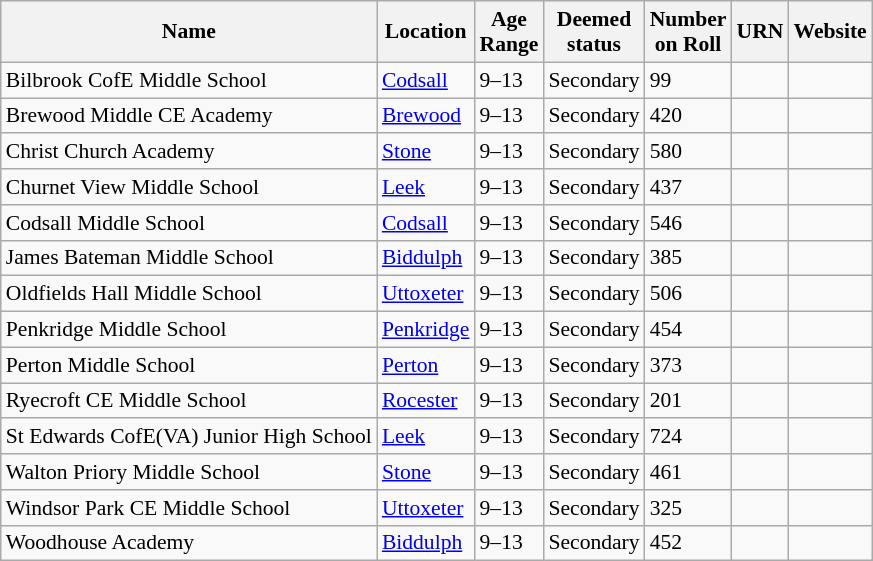<table class="wikitable sortable" style="font-size:90%;">
<tr>
<th>Name</th>
<th>Location</th>
<th>Age<br>Range</th>
<th>Deemed<br>status</th>
<th>Number<br>on Roll</th>
<th class="unsortable">URN</th>
<th class="unsortable">Website</th>
</tr>
<tr>
<td>Bilbrook CofE Middle School</td>
<td><a href='#'>Codsall</a></td>
<td>9–13</td>
<td>Secondary</td>
<td>99</td>
<td></td>
<td></td>
</tr>
<tr>
<td>Brewood Middle CE Academy</td>
<td><a href='#'>Brewood</a></td>
<td>9–13</td>
<td>Secondary</td>
<td>420</td>
<td></td>
<td></td>
</tr>
<tr>
<td>Christ Church Academy</td>
<td><a href='#'>Stone</a></td>
<td>9–13</td>
<td>Secondary</td>
<td>580</td>
<td></td>
<td></td>
</tr>
<tr>
<td>Churnet View Middle School</td>
<td><a href='#'>Leek</a></td>
<td>9–13</td>
<td>Secondary</td>
<td>437</td>
<td></td>
<td></td>
</tr>
<tr>
<td>Codsall Middle School</td>
<td><a href='#'>Codsall</a></td>
<td>9–13</td>
<td>Secondary</td>
<td>546</td>
<td></td>
<td></td>
</tr>
<tr>
<td>James Bateman Middle School</td>
<td><a href='#'>Biddulph</a></td>
<td>9–13</td>
<td>Secondary</td>
<td>385</td>
<td></td>
<td></td>
</tr>
<tr>
<td>Oldfields Hall Middle School</td>
<td><a href='#'>Uttoxeter</a></td>
<td>9–13</td>
<td>Secondary</td>
<td>506</td>
<td></td>
<td></td>
</tr>
<tr>
<td>Penkridge Middle School</td>
<td><a href='#'>Penkridge</a></td>
<td>9–13</td>
<td>Secondary</td>
<td>454</td>
<td></td>
<td></td>
</tr>
<tr>
<td>Perton Middle School</td>
<td><a href='#'>Perton</a></td>
<td>9–13</td>
<td>Secondary</td>
<td>373</td>
<td></td>
<td></td>
</tr>
<tr>
<td>Ryecroft CE Middle School</td>
<td><a href='#'>Rocester</a></td>
<td>9–13</td>
<td>Secondary</td>
<td>201</td>
<td></td>
<td></td>
</tr>
<tr>
<td>St Edwards CofE(VA) Junior High School</td>
<td><a href='#'>Leek</a></td>
<td>9–13</td>
<td>Secondary</td>
<td>724</td>
<td></td>
<td></td>
</tr>
<tr>
<td>Walton Priory Middle School</td>
<td><a href='#'>Stone</a></td>
<td>9–13</td>
<td>Secondary</td>
<td>461</td>
<td></td>
<td></td>
</tr>
<tr>
<td>Windsor Park CE Middle School</td>
<td><a href='#'>Uttoxeter</a></td>
<td>9–13</td>
<td>Secondary</td>
<td>325</td>
<td></td>
<td></td>
</tr>
<tr>
<td>Woodhouse Academy</td>
<td><a href='#'>Biddulph</a></td>
<td>9–13</td>
<td>Secondary</td>
<td>452</td>
<td></td>
<td></td>
</tr>
</table>
